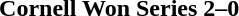<table class="noborder" style="text-align: center; border: none; width: 100%">
<tr>
<th width="97%"><strong>Cornell Won Series 2–0</strong></th>
<th width="3%"></th>
</tr>
</table>
